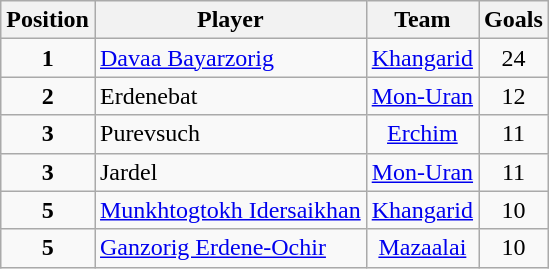<table class="wikitable" style="text-align:center">
<tr>
<th>Position</th>
<th>Player</th>
<th>Team</th>
<th>Goals</th>
</tr>
<tr>
<td><strong>1</strong></td>
<td align=left> <a href='#'>Davaa Bayarzorig</a></td>
<td><a href='#'>Khangarid</a></td>
<td>24</td>
</tr>
<tr>
<td><strong>2</strong></td>
<td align=left> Erdenebat</td>
<td><a href='#'>Mon-Uran</a></td>
<td>12</td>
</tr>
<tr>
<td><strong>3</strong></td>
<td align=left> Purevsuch</td>
<td><a href='#'>Erchim</a></td>
<td>11</td>
</tr>
<tr>
<td><strong>3</strong></td>
<td align=left> Jardel</td>
<td><a href='#'>Mon-Uran</a></td>
<td>11</td>
</tr>
<tr>
<td><strong>5</strong></td>
<td align=left> <a href='#'>Munkhtogtokh Idersaikhan</a></td>
<td><a href='#'>Khangarid</a></td>
<td>10</td>
</tr>
<tr>
<td><strong>5</strong></td>
<td align=left> <a href='#'>Ganzorig Erdene-Ochir</a></td>
<td><a href='#'>Mazaalai</a></td>
<td>10</td>
</tr>
</table>
